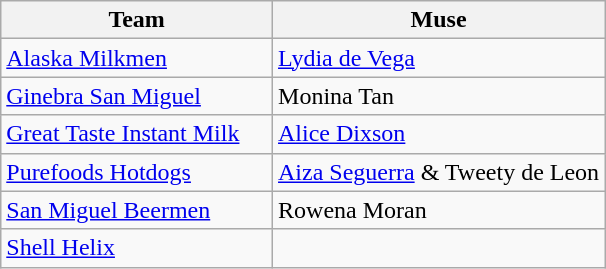<table class="wikitable sortable sortable">
<tr>
<th style="width:45%;">Team</th>
<th style="width:55%;">Muse</th>
</tr>
<tr>
<td><a href='#'>Alaska Milkmen</a></td>
<td><a href='#'>Lydia de Vega</a></td>
</tr>
<tr>
<td><a href='#'>Ginebra San Miguel</a></td>
<td>Monina Tan</td>
</tr>
<tr>
<td><a href='#'>Great Taste Instant Milk</a></td>
<td><a href='#'>Alice Dixson</a></td>
</tr>
<tr>
<td><a href='#'>Purefoods Hotdogs</a></td>
<td><a href='#'>Aiza Seguerra</a> & Tweety de Leon</td>
</tr>
<tr>
<td><a href='#'>San Miguel Beermen</a></td>
<td>Rowena Moran</td>
</tr>
<tr>
<td><a href='#'>Shell Helix</a></td>
<td></td>
</tr>
</table>
